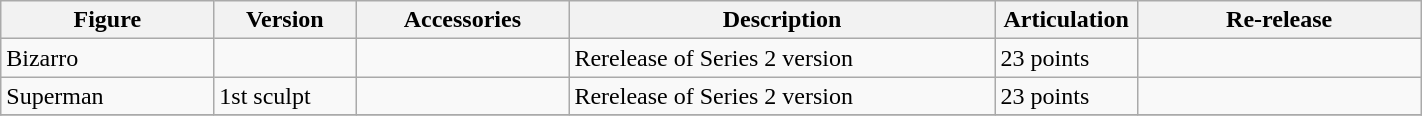<table class="wikitable" width="75%">
<tr>
<th width=15%><strong>Figure</strong></th>
<th width=10%><strong>Version</strong></th>
<th width=15%><strong>Accessories</strong></th>
<th width=30%><strong>Description</strong></th>
<th width=10%><strong>Articulation</strong></th>
<th width=20%><strong>Re-release</strong></th>
</tr>
<tr>
<td>Bizarro</td>
<td></td>
<td></td>
<td>Rerelease of Series 2 version</td>
<td>23 points</td>
<td></td>
</tr>
<tr>
<td>Superman</td>
<td>1st sculpt</td>
<td></td>
<td>Rerelease of Series 2 version</td>
<td>23 points</td>
<td></td>
</tr>
<tr>
</tr>
</table>
